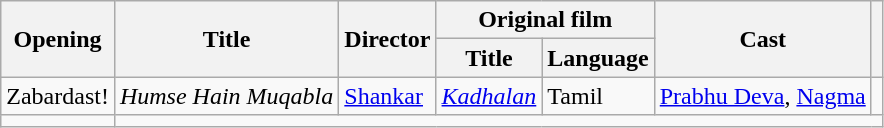<table class="wikitable sortable">
<tr>
<th scope="col" rowspan="2">Opening</th>
<th scope="col" rowspan="2">Title</th>
<th scope="col" rowspan="2">Director</th>
<th scope="col" colspan="2">Original film</th>
<th scope="col" rowspan="2">Cast</th>
<th scope="col" rowspan="2" class="unsortable"></th>
</tr>
<tr>
<th scope="col">Title</th>
<th scope="col">Language</th>
</tr>
<tr>
<td>Zabardast!</td>
<td><em>Humse Hain Muqabla</em></td>
<td><a href='#'>Shankar</a></td>
<td><em><a href='#'>Kadhalan</a></em></td>
<td>Tamil</td>
<td><a href='#'>Prabhu Deva</a>, <a href='#'>Nagma</a></td>
<td></td>
</tr>
<tr>
<td></td>
</tr>
</table>
